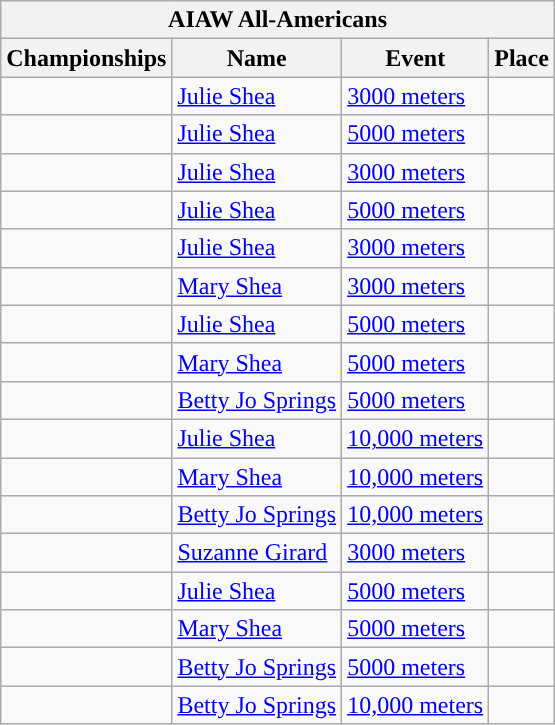<table class="wikitable sortable">
<tr>
<th colspan="4">AIAW All-Americans</th>
</tr>
<tr>
<th scope="col">Championships</th>
<th scope="col">Name</th>
<th scope="col">Event</th>
<th scope="col">Place</th>
</tr>
<tr>
<td></td>
<td><a href='#'>Julie Shea</a></td>
<td><a href='#'>3000 meters</a></td>
<td></td>
</tr>
<tr>
<td></td>
<td><a href='#'>Julie Shea</a></td>
<td><a href='#'>5000 meters</a></td>
<td></td>
</tr>
<tr>
<td></td>
<td><a href='#'>Julie Shea</a></td>
<td><a href='#'>3000 meters</a></td>
<td></td>
</tr>
<tr>
<td></td>
<td><a href='#'>Julie Shea</a></td>
<td><a href='#'>5000 meters</a></td>
<td></td>
</tr>
<tr>
<td></td>
<td><a href='#'>Julie Shea</a></td>
<td><a href='#'>3000 meters</a></td>
<td></td>
</tr>
<tr>
<td></td>
<td><a href='#'>Mary Shea</a></td>
<td><a href='#'>3000 meters</a></td>
<td></td>
</tr>
<tr>
<td></td>
<td><a href='#'>Julie Shea</a></td>
<td><a href='#'>5000 meters</a></td>
<td></td>
</tr>
<tr>
<td></td>
<td><a href='#'>Mary Shea</a></td>
<td><a href='#'>5000 meters</a></td>
<td></td>
</tr>
<tr>
<td></td>
<td><a href='#'>Betty Jo Springs</a></td>
<td><a href='#'>5000 meters</a></td>
<td></td>
</tr>
<tr>
<td></td>
<td><a href='#'>Julie Shea</a></td>
<td><a href='#'>10,000 meters</a></td>
<td></td>
</tr>
<tr>
<td></td>
<td><a href='#'>Mary Shea</a></td>
<td><a href='#'>10,000 meters</a></td>
<td></td>
</tr>
<tr>
<td></td>
<td><a href='#'>Betty Jo Springs</a></td>
<td><a href='#'>10,000 meters</a></td>
<td></td>
</tr>
<tr>
<td></td>
<td><a href='#'>Suzanne Girard</a></td>
<td><a href='#'>3000 meters</a></td>
<td></td>
</tr>
<tr>
<td></td>
<td><a href='#'>Julie Shea</a></td>
<td><a href='#'>5000 meters</a></td>
<td></td>
</tr>
<tr>
<td></td>
<td><a href='#'>Mary Shea</a></td>
<td><a href='#'>5000 meters</a></td>
<td></td>
</tr>
<tr>
<td></td>
<td><a href='#'>Betty Jo Springs</a></td>
<td><a href='#'>5000 meters</a></td>
<td></td>
</tr>
<tr>
<td></td>
<td><a href='#'>Betty Jo Springs</a></td>
<td><a href='#'>10,000 meters</a></td>
<td></td>
</tr>
</table>
